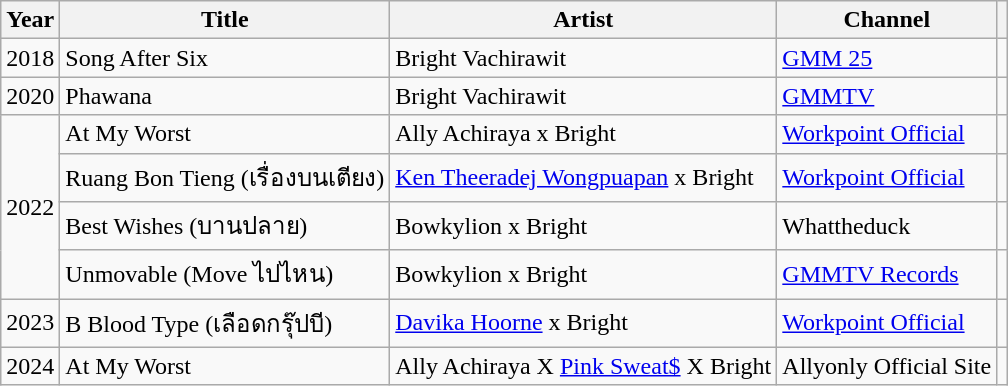<table class="wikitable sortable plainrowheaders">
<tr>
<th scope="col">Year</th>
<th scope="col">Title</th>
<th scope="col">Artist</th>
<th scope="col">Channel</th>
<th scope="col" class="unsortable"></th>
</tr>
<tr>
<td>2018</td>
<td>Song After Six</td>
<td>Bright Vachirawit</td>
<td><a href='#'>GMM 25</a></td>
<td></td>
</tr>
<tr>
<td>2020</td>
<td>Phawana</td>
<td>Bright Vachirawit</td>
<td><a href='#'>GMMTV</a></td>
<td></td>
</tr>
<tr>
<td Rowspan="4">2022</td>
<td>At My Worst</td>
<td>Ally Achiraya x Bright</td>
<td><a href='#'>Workpoint Official</a></td>
<td></td>
</tr>
<tr>
<td>Ruang Bon Tieng (เรื่องบนเตียง)</td>
<td><a href='#'>Ken Theeradej Wongpuapan</a> x Bright</td>
<td><a href='#'>Workpoint Official</a></td>
<td></td>
</tr>
<tr>
<td>Best Wishes (บานปลาย)</td>
<td>Bowkylion x Bright</td>
<td>Whattheduck</td>
<td></td>
</tr>
<tr>
<td>Unmovable (Move ไปไหน)</td>
<td>Bowkylion x Bright</td>
<td><a href='#'>GMMTV Records</a></td>
<td></td>
</tr>
<tr>
<td>2023</td>
<td>B Blood Type (เลือดกรุ๊ปบี)</td>
<td><a href='#'>Davika Hoorne</a> x Bright</td>
<td><a href='#'>Workpoint Official</a></td>
<td></td>
</tr>
<tr>
<td>2024</td>
<td>At My Worst</td>
<td>Ally Achiraya X <a href='#'>Pink Sweat$</a> X Bright</td>
<td>Allyonly Official Site</td>
<td></td>
</tr>
</table>
